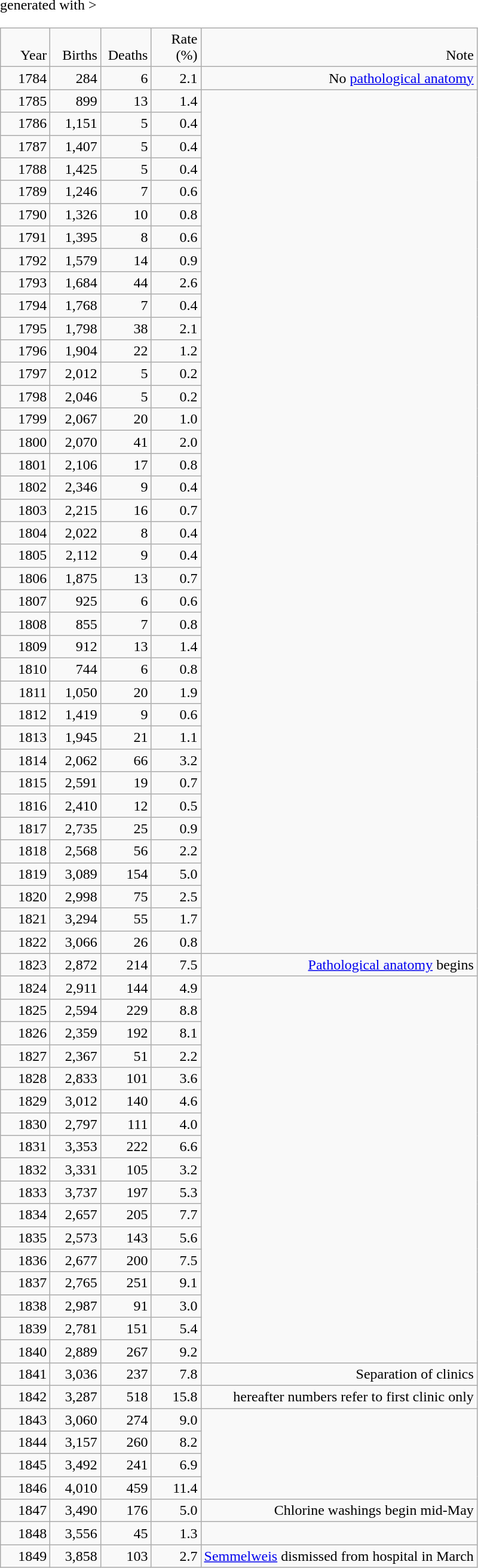<table class="wikitable sortable"  <hiddentext>generated with >
<tr align="right" valign="bottom">
<td width="48" height="13">Year</td>
<td width="49">Births</td>
<td width="49">Deaths</td>
<td width="48">Rate (%)</td>
<td>Note</td>
</tr>
<tr align="right" valign="bottom">
<td height="13">1784</td>
<td>284</td>
<td>6</td>
<td>2.1</td>
<td>No <a href='#'>pathological anatomy</a></td>
</tr>
<tr align="right" valign="bottom">
<td height="13">1785</td>
<td>899</td>
<td>13</td>
<td>1.4</td>
</tr>
<tr align="right" valign="bottom">
<td height="13">1786</td>
<td>1,151</td>
<td>5</td>
<td>0.4</td>
</tr>
<tr align="right" valign="bottom">
<td height="13">1787</td>
<td>1,407</td>
<td>5</td>
<td>0.4</td>
</tr>
<tr align="right" valign="bottom">
<td height="13">1788</td>
<td>1,425</td>
<td>5</td>
<td>0.4</td>
</tr>
<tr align="right" valign="bottom">
<td height="13">1789</td>
<td>1,246</td>
<td>7</td>
<td>0.6</td>
</tr>
<tr align="right" valign="bottom">
<td height="13">1790</td>
<td>1,326</td>
<td>10</td>
<td>0.8</td>
</tr>
<tr align="right" valign="bottom">
<td height="13">1791</td>
<td>1,395</td>
<td>8</td>
<td>0.6</td>
</tr>
<tr align="right" valign="bottom">
<td height="13">1792</td>
<td>1,579</td>
<td>14</td>
<td>0.9</td>
</tr>
<tr align="right" valign="bottom">
<td height="13">1793</td>
<td>1,684</td>
<td>44</td>
<td>2.6</td>
</tr>
<tr align="right" valign="bottom">
<td height="13">1794</td>
<td>1,768</td>
<td>7</td>
<td>0.4</td>
</tr>
<tr align="right" valign="bottom">
<td height="13">1795</td>
<td>1,798</td>
<td>38</td>
<td>2.1</td>
</tr>
<tr align="right" valign="bottom">
<td height="13">1796</td>
<td>1,904</td>
<td>22</td>
<td>1.2</td>
</tr>
<tr align="right" valign="bottom">
<td height="13">1797</td>
<td>2,012</td>
<td>5</td>
<td>0.2</td>
</tr>
<tr align="right" valign="bottom">
<td height="13">1798</td>
<td>2,046</td>
<td>5</td>
<td>0.2</td>
</tr>
<tr align="right" valign="bottom">
<td height="13">1799</td>
<td>2,067</td>
<td>20</td>
<td>1.0</td>
</tr>
<tr align="right" valign="bottom">
<td height="13">1800</td>
<td>2,070</td>
<td>41</td>
<td>2.0</td>
</tr>
<tr align="right" valign="bottom">
<td height="13">1801</td>
<td>2,106</td>
<td>17</td>
<td>0.8</td>
</tr>
<tr align="right" valign="bottom">
<td height="13">1802</td>
<td>2,346</td>
<td>9</td>
<td>0.4</td>
</tr>
<tr align="right" valign="bottom">
<td height="13">1803</td>
<td>2,215</td>
<td>16</td>
<td>0.7</td>
</tr>
<tr align="right" valign="bottom">
<td height="13">1804</td>
<td>2,022</td>
<td>8</td>
<td>0.4</td>
</tr>
<tr align="right" valign="bottom">
<td height="13">1805</td>
<td>2,112</td>
<td>9</td>
<td>0.4</td>
</tr>
<tr align="right" valign="bottom">
<td height="13">1806</td>
<td>1,875</td>
<td>13</td>
<td>0.7</td>
</tr>
<tr align="right" valign="bottom">
<td height="13">1807</td>
<td>925</td>
<td>6</td>
<td>0.6</td>
</tr>
<tr align="right" valign="bottom">
<td height="13">1808</td>
<td>855</td>
<td>7</td>
<td>0.8</td>
</tr>
<tr align="right" valign="bottom">
<td height="13">1809</td>
<td>912</td>
<td>13</td>
<td>1.4</td>
</tr>
<tr align="right" valign="bottom">
<td height="13">1810</td>
<td>744</td>
<td>6</td>
<td>0.8</td>
</tr>
<tr align="right" valign="bottom">
<td height="13">1811</td>
<td>1,050</td>
<td>20</td>
<td>1.9</td>
</tr>
<tr align="right" valign="bottom">
<td height="13">1812</td>
<td>1,419</td>
<td>9</td>
<td>0.6</td>
</tr>
<tr align="right" valign="bottom">
<td height="13">1813</td>
<td>1,945</td>
<td>21</td>
<td>1.1</td>
</tr>
<tr align="right" valign="bottom">
<td height="13">1814</td>
<td>2,062</td>
<td>66</td>
<td>3.2</td>
</tr>
<tr align="right" valign="bottom">
<td height="13">1815</td>
<td>2,591</td>
<td>19</td>
<td>0.7</td>
</tr>
<tr align="right" valign="bottom">
<td height="13">1816</td>
<td>2,410</td>
<td>12</td>
<td>0.5</td>
</tr>
<tr align="right" valign="bottom">
<td height="13">1817</td>
<td>2,735</td>
<td>25</td>
<td>0.9</td>
</tr>
<tr align="right" valign="bottom">
<td height="13">1818</td>
<td>2,568</td>
<td>56</td>
<td>2.2</td>
</tr>
<tr align="right" valign="bottom">
<td height="13">1819</td>
<td>3,089</td>
<td>154</td>
<td>5.0</td>
</tr>
<tr align="right" valign="bottom">
<td height="13">1820</td>
<td>2,998</td>
<td>75</td>
<td>2.5</td>
</tr>
<tr align="right" valign="bottom">
<td height="13">1821</td>
<td>3,294</td>
<td>55</td>
<td>1.7</td>
</tr>
<tr align="right" valign="bottom">
<td height="13">1822</td>
<td>3,066</td>
<td>26</td>
<td>0.8</td>
</tr>
<tr align="right" valign="bottom">
<td height="13">1823</td>
<td>2,872</td>
<td>214</td>
<td>7.5</td>
<td><a href='#'>Pathological anatomy</a> begins</td>
</tr>
<tr align="right" valign="bottom">
<td height="13">1824</td>
<td>2,911</td>
<td>144</td>
<td>4.9</td>
</tr>
<tr align="right" valign="bottom">
<td height="13">1825</td>
<td>2,594</td>
<td>229</td>
<td>8.8</td>
</tr>
<tr align="right" valign="bottom">
<td height="13">1826</td>
<td>2,359</td>
<td>192</td>
<td>8.1</td>
</tr>
<tr align="right" valign="bottom">
<td height="13">1827</td>
<td>2,367</td>
<td>51</td>
<td>2.2</td>
</tr>
<tr align="right" valign="bottom">
<td height="13">1828</td>
<td>2,833</td>
<td>101</td>
<td>3.6</td>
</tr>
<tr align="right" valign="bottom">
<td height="13">1829</td>
<td>3,012</td>
<td>140</td>
<td>4.6</td>
</tr>
<tr align="right" valign="bottom">
<td height="13">1830</td>
<td>2,797</td>
<td>111</td>
<td>4.0</td>
</tr>
<tr align="right" valign="bottom">
<td height="13">1831</td>
<td>3,353</td>
<td>222</td>
<td>6.6</td>
</tr>
<tr align="right" valign="bottom">
<td height="13">1832</td>
<td>3,331</td>
<td>105</td>
<td>3.2</td>
</tr>
<tr align="right" valign="bottom">
<td height="13">1833</td>
<td>3,737</td>
<td>197</td>
<td>5.3</td>
</tr>
<tr align="right" valign="bottom">
<td height="13">1834</td>
<td>2,657</td>
<td>205</td>
<td>7.7</td>
</tr>
<tr align="right" valign="bottom">
<td height="13">1835</td>
<td>2,573</td>
<td>143</td>
<td>5.6</td>
</tr>
<tr align="right" valign="bottom">
<td height="13">1836</td>
<td>2,677</td>
<td>200</td>
<td>7.5</td>
</tr>
<tr align="right" valign="bottom">
<td height="13">1837</td>
<td>2,765</td>
<td>251</td>
<td>9.1</td>
</tr>
<tr align="right" valign="bottom">
<td height="13">1838</td>
<td>2,987</td>
<td>91</td>
<td>3.0</td>
</tr>
<tr align="right" valign="bottom">
<td height="13">1839</td>
<td>2,781</td>
<td>151</td>
<td>5.4</td>
</tr>
<tr align="right" valign="bottom">
<td height="13">1840</td>
<td>2,889</td>
<td>267</td>
<td>9.2</td>
</tr>
<tr align="right" valign="bottom">
<td height="13">1841</td>
<td>3,036</td>
<td>237</td>
<td>7.8</td>
<td>Separation of clinics</td>
</tr>
<tr align="right" valign="bottom">
<td height="13">1842</td>
<td>3,287</td>
<td>518</td>
<td>15.8</td>
<td>hereafter numbers refer to first clinic only</td>
</tr>
<tr align="right" valign="bottom">
<td height="13">1843</td>
<td>3,060</td>
<td>274</td>
<td>9.0</td>
</tr>
<tr align="right" valign="bottom">
<td height="13">1844</td>
<td>3,157</td>
<td>260</td>
<td>8.2</td>
</tr>
<tr align="right" valign="bottom">
<td height="13">1845</td>
<td>3,492</td>
<td>241</td>
<td>6.9</td>
</tr>
<tr align="right" valign="bottom">
<td height="13">1846</td>
<td>4,010</td>
<td>459</td>
<td>11.4</td>
</tr>
<tr align="right" valign="bottom">
<td height="13">1847</td>
<td>3,490</td>
<td>176</td>
<td>5.0</td>
<td>Chlorine washings begin mid-May</td>
</tr>
<tr align="right" valign="bottom">
<td height="13">1848</td>
<td>3,556</td>
<td>45</td>
<td>1.3</td>
</tr>
<tr align="right" valign="bottom">
<td height="13">1849</td>
<td>3,858</td>
<td>103</td>
<td>2.7</td>
<td><a href='#'>Semmelweis</a> dismissed from hospital in March</td>
</tr>
</table>
